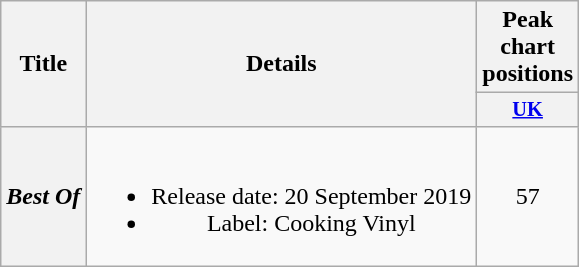<table class="wikitable plainrowheaders" style="text-align:center;">
<tr>
<th scope="col" rowspan="2">Title</th>
<th scope="col" rowspan="2">Details</th>
<th scope="col" colspan="1">Peak chart positions</th>
</tr>
<tr>
<th scope="col" style="width:3em;font-size:85%;"><a href='#'>UK</a><br></th>
</tr>
<tr>
<th scope="row"><em>Best Of</em></th>
<td><br><ul><li>Release date: 20 September 2019</li><li>Label: Cooking Vinyl</li></ul></td>
<td>57</td>
</tr>
</table>
